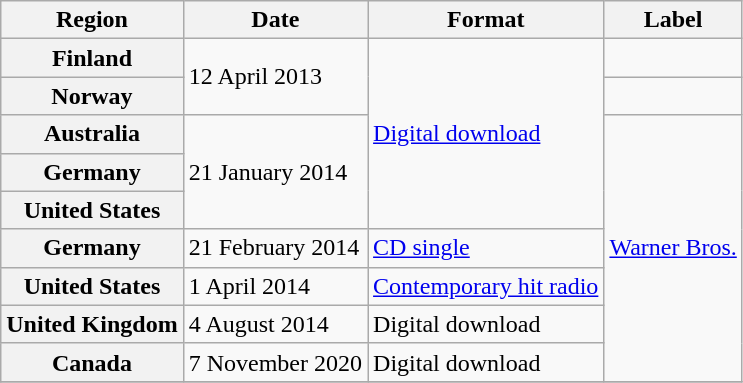<table class="wikitable plainrowheaders">
<tr>
<th>Region</th>
<th>Date</th>
<th>Format</th>
<th>Label</th>
</tr>
<tr>
<th scope="row">Finland</th>
<td rowspan="2">12 April 2013</td>
<td rowspan="5"><a href='#'>Digital download</a></td>
<td></td>
</tr>
<tr>
<th scope="row">Norway</th>
<td></td>
</tr>
<tr>
<th scope="row">Australia</th>
<td rowspan="3">21 January 2014</td>
<td rowspan="7"><a href='#'>Warner Bros.</a></td>
</tr>
<tr>
<th scope="row">Germany</th>
</tr>
<tr>
<th scope="row">United States</th>
</tr>
<tr>
<th scope="row">Germany</th>
<td>21 February 2014</td>
<td><a href='#'>CD single</a></td>
</tr>
<tr>
<th scope="row">United States</th>
<td>1 April 2014</td>
<td><a href='#'>Contemporary hit radio</a></td>
</tr>
<tr>
<th scope="row">United Kingdom</th>
<td>4 August 2014</td>
<td>Digital download</td>
</tr>
<tr>
<th scope="row">Canada</th>
<td>7 November 2020</td>
<td>Digital download</td>
</tr>
<tr>
</tr>
</table>
